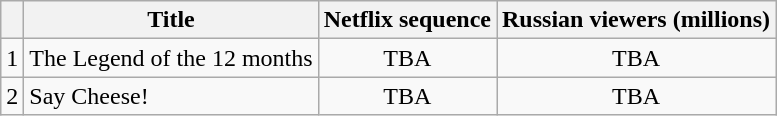<table class="wikitable sortable mw-collapsible" style="text-align: center">
<tr>
<th></th>
<th>Title</th>
<th>Netflix sequence</th>
<th>Russian viewers (millions)</th>
</tr>
<tr>
<td>1</td>
<td align="left">The Legend of the 12 months</td>
<td>TBA</td>
<td>TBA</td>
</tr>
<tr>
<td>2</td>
<td align="left">Say Cheese!</td>
<td>TBA</td>
<td>TBA</td>
</tr>
</table>
